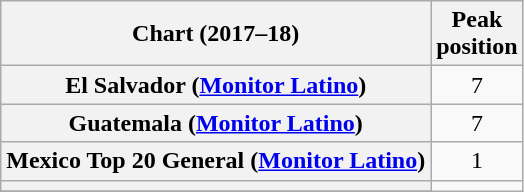<table class="wikitable sortable plainrowheaders" style="text-align:center">
<tr>
<th scope="col">Chart (2017–18)</th>
<th scope="col">Peak<br>position</th>
</tr>
<tr>
<th scope="row">El Salvador (<a href='#'>Monitor Latino</a>)</th>
<td align="center">7</td>
</tr>
<tr>
<th scope="row">Guatemala (<a href='#'>Monitor Latino</a>)</th>
<td align="center">7</td>
</tr>
<tr>
<th scope="row">Mexico Top 20 General (<a href='#'>Monitor Latino</a>)</th>
<td align="center">1</td>
</tr>
<tr>
<th scope="row"></th>
</tr>
<tr>
</tr>
<tr>
</tr>
<tr>
</tr>
<tr>
</tr>
</table>
